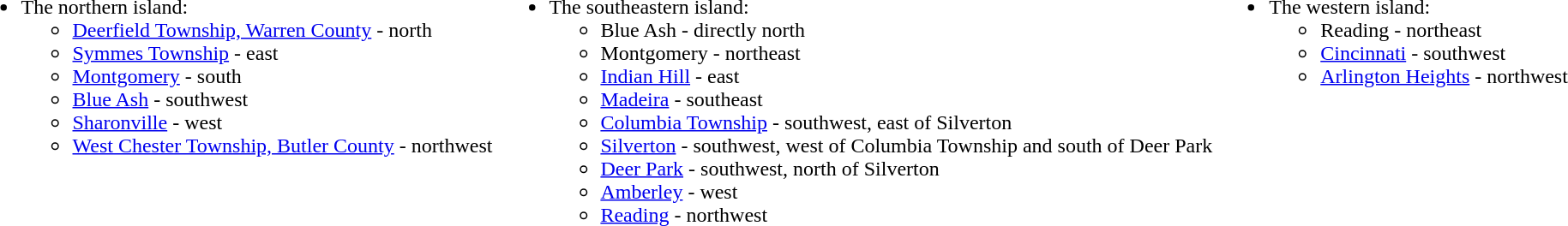<table>
<tr ---- valign="top">
<td><br><ul><li>The northern island:<ul><li><a href='#'>Deerfield Township, Warren County</a> - north</li><li><a href='#'>Symmes Township</a> - east</li><li><a href='#'>Montgomery</a> - south</li><li><a href='#'>Blue Ash</a> - southwest</li><li><a href='#'>Sharonville</a> - west</li><li><a href='#'>West Chester Township, Butler County</a> - northwest</li></ul></li></ul></td>
<td><br><ul><li>The southeastern island:<ul><li>Blue Ash - directly north</li><li>Montgomery - northeast</li><li><a href='#'>Indian Hill</a> - east</li><li><a href='#'>Madeira</a> - southeast</li><li><a href='#'>Columbia Township</a> - southwest, east of Silverton</li><li><a href='#'>Silverton</a> - southwest, west of Columbia Township and south of Deer Park</li><li><a href='#'>Deer Park</a> - southwest, north of Silverton</li><li><a href='#'>Amberley</a> - west</li><li><a href='#'>Reading</a> - northwest</li></ul></li></ul></td>
<td><br><ul><li>The western island:<ul><li>Reading - northeast</li><li><a href='#'>Cincinnati</a> - southwest</li><li><a href='#'>Arlington Heights</a> - northwest</li></ul></li></ul></td>
</tr>
</table>
